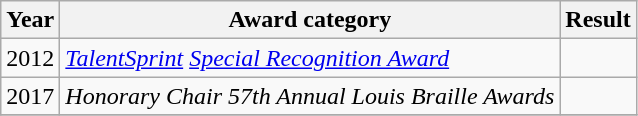<table class="wikitable">
<tr>
<th>Year</th>
<th>Award category</th>
<th>Result</th>
</tr>
<tr>
<td>2012</td>
<td><em><a href='#'>TalentSprint</a> <a href='#'>Special Recognition Award</a></em></td>
<td></td>
</tr>
<tr>
<td>2017</td>
<td><em>Honorary Chair 57th Annual Louis Braille Awards</em></td>
<td></td>
</tr>
<tr>
</tr>
</table>
